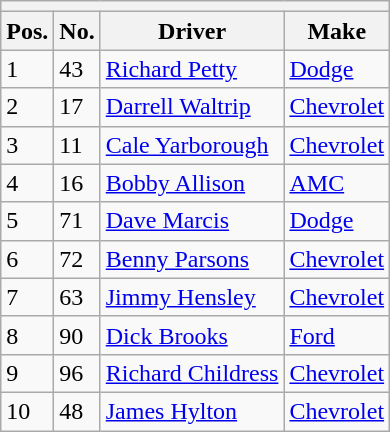<table class="wikitable">
<tr>
<th colspan="4"></th>
</tr>
<tr>
<th>Pos.</th>
<th>No.</th>
<th>Driver</th>
<th>Make</th>
</tr>
<tr>
<td>1</td>
<td>43</td>
<td><a href='#'>Richard Petty</a></td>
<td><a href='#'>Dodge</a></td>
</tr>
<tr>
<td>2</td>
<td>17</td>
<td><a href='#'>Darrell Waltrip</a></td>
<td><a href='#'>Chevrolet</a></td>
</tr>
<tr>
<td>3</td>
<td>11</td>
<td><a href='#'>Cale Yarborough</a></td>
<td><a href='#'>Chevrolet</a></td>
</tr>
<tr>
<td>4</td>
<td>16</td>
<td><a href='#'>Bobby Allison</a></td>
<td><a href='#'>AMC</a></td>
</tr>
<tr>
<td>5</td>
<td>71</td>
<td><a href='#'>Dave Marcis</a></td>
<td><a href='#'>Dodge</a></td>
</tr>
<tr>
<td>6</td>
<td>72</td>
<td><a href='#'>Benny Parsons</a></td>
<td><a href='#'>Chevrolet</a></td>
</tr>
<tr>
<td>7</td>
<td>63</td>
<td><a href='#'>Jimmy Hensley</a></td>
<td><a href='#'>Chevrolet</a></td>
</tr>
<tr>
<td>8</td>
<td>90</td>
<td><a href='#'>Dick Brooks</a></td>
<td><a href='#'>Ford</a></td>
</tr>
<tr>
<td>9</td>
<td>96</td>
<td><a href='#'>Richard Childress</a></td>
<td><a href='#'>Chevrolet</a></td>
</tr>
<tr>
<td>10</td>
<td>48</td>
<td><a href='#'>James Hylton</a></td>
<td><a href='#'>Chevrolet</a></td>
</tr>
</table>
